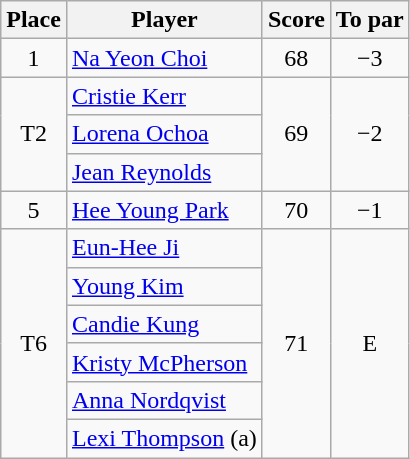<table class="wikitable">
<tr>
<th>Place</th>
<th>Player</th>
<th>Score</th>
<th>To par</th>
</tr>
<tr>
<td align=center>1</td>
<td> <a href='#'>Na Yeon Choi</a></td>
<td align=center>68</td>
<td align=center>−3</td>
</tr>
<tr>
<td align=center rowspan=3>T2</td>
<td> <a href='#'>Cristie Kerr</a></td>
<td align=center rowspan=3>69</td>
<td align=center rowspan=3>−2</td>
</tr>
<tr>
<td> <a href='#'>Lorena Ochoa</a></td>
</tr>
<tr>
<td> <a href='#'>Jean Reynolds</a></td>
</tr>
<tr>
<td align=center>5</td>
<td> <a href='#'>Hee Young Park</a></td>
<td align=center>70</td>
<td align=center>−1</td>
</tr>
<tr>
<td align=center rowspan=6>T6</td>
<td> <a href='#'>Eun-Hee Ji</a></td>
<td rowspan=6 align=center>71</td>
<td align=center rowspan=6>E</td>
</tr>
<tr>
<td> <a href='#'>Young Kim</a></td>
</tr>
<tr>
<td> <a href='#'>Candie Kung</a></td>
</tr>
<tr>
<td> <a href='#'>Kristy McPherson</a></td>
</tr>
<tr>
<td> <a href='#'>Anna Nordqvist</a></td>
</tr>
<tr>
<td> <a href='#'>Lexi Thompson</a> (a)</td>
</tr>
</table>
